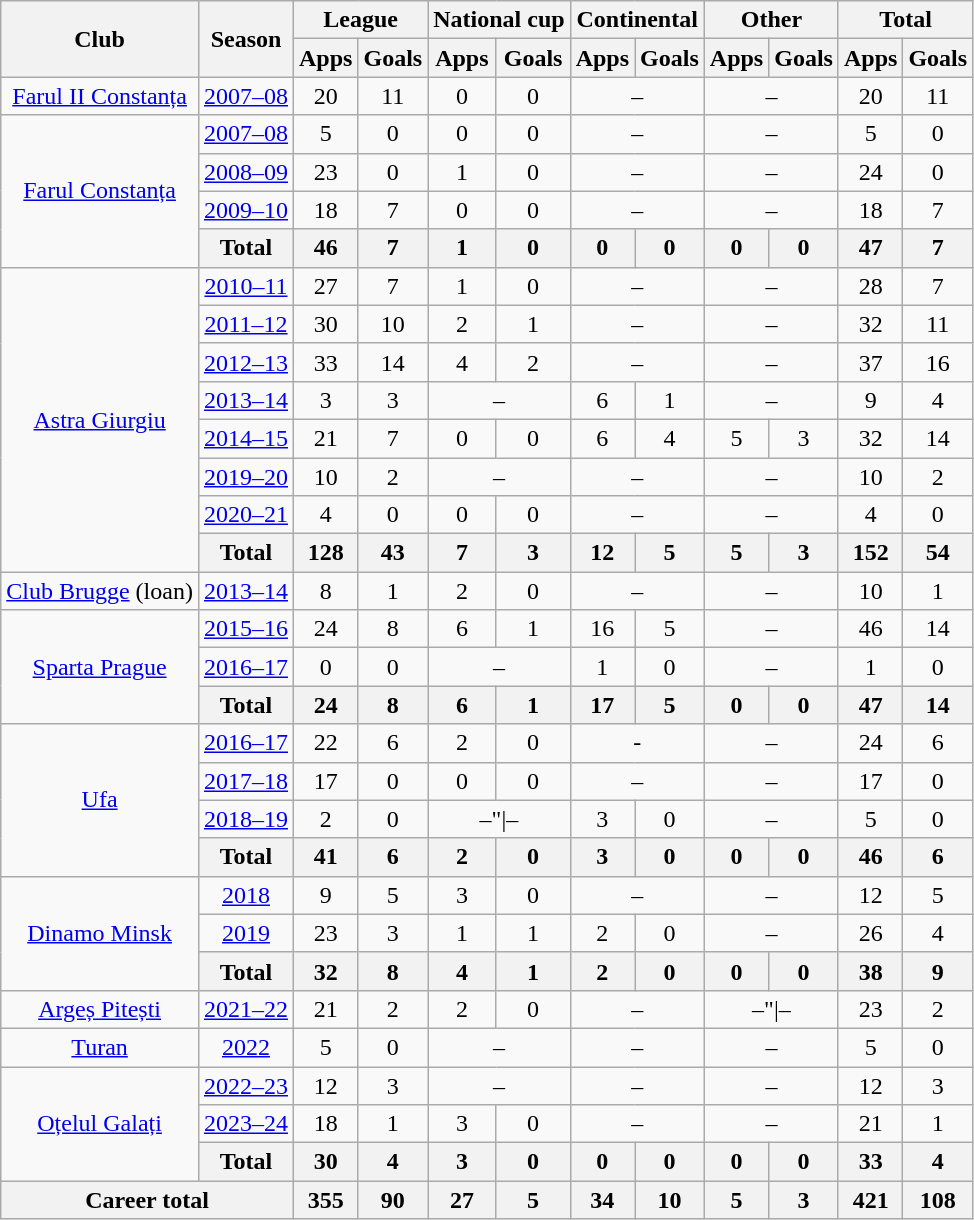<table class="wikitable" style="text-align:center">
<tr>
<th rowspan="2">Club</th>
<th rowspan="2">Season</th>
<th colspan="2">League</th>
<th colspan="2">National cup</th>
<th colspan="2">Continental</th>
<th colspan="2">Other</th>
<th colspan="2">Total</th>
</tr>
<tr>
<th>Apps</th>
<th>Goals</th>
<th>Apps</th>
<th>Goals</th>
<th>Apps</th>
<th>Goals</th>
<th>Apps</th>
<th>Goals</th>
<th>Apps</th>
<th>Goals</th>
</tr>
<tr>
<td><a href='#'>Farul II Constanța</a></td>
<td><a href='#'>2007–08</a></td>
<td>20</td>
<td>11</td>
<td>0</td>
<td>0</td>
<td colspan="2">–</td>
<td colspan="2">–</td>
<td>20</td>
<td>11</td>
</tr>
<tr>
<td rowspan="4"><a href='#'>Farul Constanța</a></td>
<td><a href='#'>2007–08</a></td>
<td>5</td>
<td>0</td>
<td>0</td>
<td>0</td>
<td colspan="2">–</td>
<td colspan="2">–</td>
<td>5</td>
<td>0</td>
</tr>
<tr>
<td><a href='#'>2008–09</a></td>
<td>23</td>
<td>0</td>
<td>1</td>
<td>0</td>
<td colspan="2">–</td>
<td colspan="2">–</td>
<td>24</td>
<td>0</td>
</tr>
<tr>
<td><a href='#'>2009–10</a></td>
<td>18</td>
<td>7</td>
<td>0</td>
<td>0</td>
<td colspan="2">–</td>
<td colspan="2">–</td>
<td>18</td>
<td>7</td>
</tr>
<tr>
<th>Total</th>
<th>46</th>
<th>7</th>
<th>1</th>
<th>0</th>
<th>0</th>
<th>0</th>
<th>0</th>
<th>0</th>
<th>47</th>
<th>7</th>
</tr>
<tr>
<td rowspan="8"><a href='#'>Astra Giurgiu</a></td>
<td><a href='#'>2010–11</a></td>
<td>27</td>
<td>7</td>
<td>1</td>
<td>0</td>
<td colspan="2">–</td>
<td colspan="2">–</td>
<td>28</td>
<td>7</td>
</tr>
<tr>
<td><a href='#'>2011–12</a></td>
<td>30</td>
<td>10</td>
<td>2</td>
<td>1</td>
<td colspan="2">–</td>
<td colspan="2">–</td>
<td>32</td>
<td>11</td>
</tr>
<tr>
<td><a href='#'>2012–13</a></td>
<td>33</td>
<td>14</td>
<td>4</td>
<td>2</td>
<td colspan="2">–</td>
<td colspan="2">–</td>
<td>37</td>
<td>16</td>
</tr>
<tr>
<td><a href='#'>2013–14</a></td>
<td>3</td>
<td>3</td>
<td colspan="2">–</td>
<td>6</td>
<td>1</td>
<td colspan="2">–</td>
<td>9</td>
<td>4</td>
</tr>
<tr>
<td><a href='#'>2014–15</a></td>
<td>21</td>
<td>7</td>
<td>0</td>
<td>0</td>
<td>6</td>
<td>4</td>
<td>5</td>
<td>3</td>
<td>32</td>
<td>14</td>
</tr>
<tr>
<td><a href='#'>2019–20</a></td>
<td>10</td>
<td>2</td>
<td colspan="2">–</td>
<td colspan="2">–</td>
<td colspan="2">–</td>
<td>10</td>
<td>2</td>
</tr>
<tr>
<td><a href='#'>2020–21</a></td>
<td>4</td>
<td>0</td>
<td>0</td>
<td>0</td>
<td colspan="2">–</td>
<td colspan="2">–</td>
<td>4</td>
<td>0</td>
</tr>
<tr>
<th>Total</th>
<th>128</th>
<th>43</th>
<th>7</th>
<th>3</th>
<th>12</th>
<th>5</th>
<th>5</th>
<th>3</th>
<th>152</th>
<th>54</th>
</tr>
<tr>
<td><a href='#'>Club Brugge</a> (loan)</td>
<td><a href='#'>2013–14</a></td>
<td>8</td>
<td>1</td>
<td>2</td>
<td>0</td>
<td colspan="2">–</td>
<td colspan="2">–</td>
<td>10</td>
<td>1</td>
</tr>
<tr>
<td rowspan="3"><a href='#'>Sparta Prague</a></td>
<td><a href='#'>2015–16</a></td>
<td>24</td>
<td>8</td>
<td>6</td>
<td>1</td>
<td>16</td>
<td>5</td>
<td colspan="2">–</td>
<td>46</td>
<td>14</td>
</tr>
<tr>
<td><a href='#'>2016–17</a></td>
<td>0</td>
<td>0</td>
<td colspan="2">–</td>
<td>1</td>
<td>0</td>
<td colspan="2">–</td>
<td>1</td>
<td>0</td>
</tr>
<tr>
<th>Total</th>
<th>24</th>
<th>8</th>
<th>6</th>
<th>1</th>
<th>17</th>
<th>5</th>
<th>0</th>
<th>0</th>
<th>47</th>
<th>14</th>
</tr>
<tr>
<td rowspan="4"><a href='#'>Ufa</a></td>
<td><a href='#'>2016–17</a></td>
<td>22</td>
<td>6</td>
<td>2</td>
<td>0</td>
<td colspan="2">-</td>
<td colspan="2">–</td>
<td>24</td>
<td>6</td>
</tr>
<tr>
<td><a href='#'>2017–18</a></td>
<td>17</td>
<td>0</td>
<td>0</td>
<td>0</td>
<td colspan="2">–</td>
<td colspan="2">–</td>
<td>17</td>
<td>0</td>
</tr>
<tr>
<td><a href='#'>2018–19</a></td>
<td>2</td>
<td>0</td>
<td colspan="2">–"|–</td>
<td>3</td>
<td>0</td>
<td colspan="2">–</td>
<td>5</td>
<td>0</td>
</tr>
<tr>
<th>Total</th>
<th>41</th>
<th>6</th>
<th>2</th>
<th>0</th>
<th>3</th>
<th>0</th>
<th>0</th>
<th>0</th>
<th>46</th>
<th>6</th>
</tr>
<tr>
<td rowspan="3"><a href='#'>Dinamo Minsk</a></td>
<td><a href='#'>2018</a></td>
<td>9</td>
<td>5</td>
<td>3</td>
<td>0</td>
<td colspan="2">–</td>
<td colspan="2">–</td>
<td>12</td>
<td>5</td>
</tr>
<tr>
<td><a href='#'>2019</a></td>
<td>23</td>
<td>3</td>
<td>1</td>
<td>1</td>
<td>2</td>
<td>0</td>
<td colspan="2">–</td>
<td>26</td>
<td>4</td>
</tr>
<tr>
<th>Total</th>
<th>32</th>
<th>8</th>
<th>4</th>
<th>1</th>
<th>2</th>
<th>0</th>
<th>0</th>
<th>0</th>
<th>38</th>
<th>9</th>
</tr>
<tr>
<td><a href='#'>Argeș Pitești</a></td>
<td><a href='#'>2021–22</a></td>
<td>21</td>
<td>2</td>
<td>2</td>
<td>0</td>
<td colspan="2">–</td>
<td colspan="2">–"|–</td>
<td>23</td>
<td>2</td>
</tr>
<tr>
<td><a href='#'>Turan</a></td>
<td><a href='#'>2022</a></td>
<td>5</td>
<td>0</td>
<td colspan="2">–</td>
<td colspan="2">–</td>
<td colspan="2">–</td>
<td>5</td>
<td>0</td>
</tr>
<tr>
<td rowspan="3"><a href='#'>Oțelul Galați</a></td>
<td><a href='#'>2022–23</a></td>
<td>12</td>
<td>3</td>
<td colspan="2">–</td>
<td colspan="2">–</td>
<td colspan="2">–</td>
<td>12</td>
<td>3</td>
</tr>
<tr>
<td><a href='#'>2023–24</a></td>
<td>18</td>
<td>1</td>
<td>3</td>
<td>0</td>
<td colspan="2">–</td>
<td colspan="2">–</td>
<td>21</td>
<td>1</td>
</tr>
<tr>
<th>Total</th>
<th>30</th>
<th>4</th>
<th>3</th>
<th>0</th>
<th>0</th>
<th>0</th>
<th>0</th>
<th>0</th>
<th>33</th>
<th>4</th>
</tr>
<tr>
<th colspan="2">Career total</th>
<th>355</th>
<th>90</th>
<th>27</th>
<th>5</th>
<th>34</th>
<th>10</th>
<th>5</th>
<th>3</th>
<th>421</th>
<th>108</th>
</tr>
</table>
